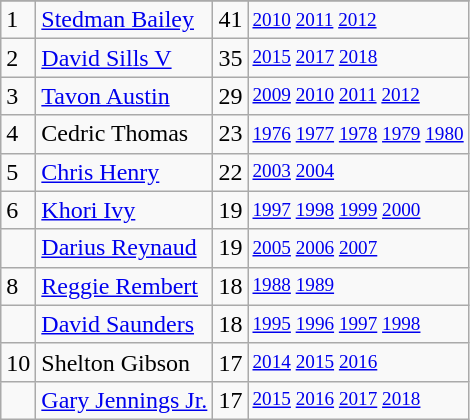<table class="wikitable">
<tr>
</tr>
<tr>
<td>1</td>
<td><a href='#'>Stedman Bailey</a></td>
<td>41</td>
<td style="font-size:80%;"><a href='#'>2010</a> <a href='#'>2011</a> <a href='#'>2012</a></td>
</tr>
<tr>
<td>2</td>
<td><a href='#'>David Sills V</a></td>
<td>35</td>
<td style="font-size:80%;"><a href='#'>2015</a> <a href='#'>2017</a> <a href='#'>2018</a></td>
</tr>
<tr>
<td>3</td>
<td><a href='#'>Tavon Austin</a></td>
<td>29</td>
<td style="font-size:80%;"><a href='#'>2009</a> <a href='#'>2010</a> <a href='#'>2011</a> <a href='#'>2012</a></td>
</tr>
<tr>
<td>4</td>
<td>Cedric Thomas</td>
<td>23</td>
<td style="font-size:80%;"><a href='#'>1976</a> <a href='#'>1977</a> <a href='#'>1978</a> <a href='#'>1979</a> <a href='#'>1980</a></td>
</tr>
<tr>
<td>5</td>
<td><a href='#'>Chris Henry</a></td>
<td>22</td>
<td style="font-size:80%;"><a href='#'>2003</a> <a href='#'>2004</a></td>
</tr>
<tr>
<td>6</td>
<td><a href='#'>Khori Ivy</a></td>
<td>19</td>
<td style="font-size:80%;"><a href='#'>1997</a> <a href='#'>1998</a> <a href='#'>1999</a> <a href='#'>2000</a></td>
</tr>
<tr>
<td></td>
<td><a href='#'>Darius Reynaud</a></td>
<td>19</td>
<td style="font-size:80%;"><a href='#'>2005</a> <a href='#'>2006</a> <a href='#'>2007</a></td>
</tr>
<tr>
<td>8</td>
<td><a href='#'>Reggie Rembert</a></td>
<td>18</td>
<td style="font-size:80%;"><a href='#'>1988</a> <a href='#'>1989</a></td>
</tr>
<tr>
<td></td>
<td><a href='#'>David Saunders</a></td>
<td>18</td>
<td style="font-size:80%;"><a href='#'>1995</a> <a href='#'>1996</a> <a href='#'>1997</a> <a href='#'>1998</a></td>
</tr>
<tr>
<td>10</td>
<td>Shelton Gibson</td>
<td>17</td>
<td style="font-size:80%;"><a href='#'>2014</a> <a href='#'>2015</a> <a href='#'>2016</a></td>
</tr>
<tr>
<td></td>
<td><a href='#'>Gary Jennings Jr.</a></td>
<td>17</td>
<td style="font-size:80%;"><a href='#'>2015</a> <a href='#'>2016</a> <a href='#'>2017</a> <a href='#'>2018</a></td>
</tr>
</table>
